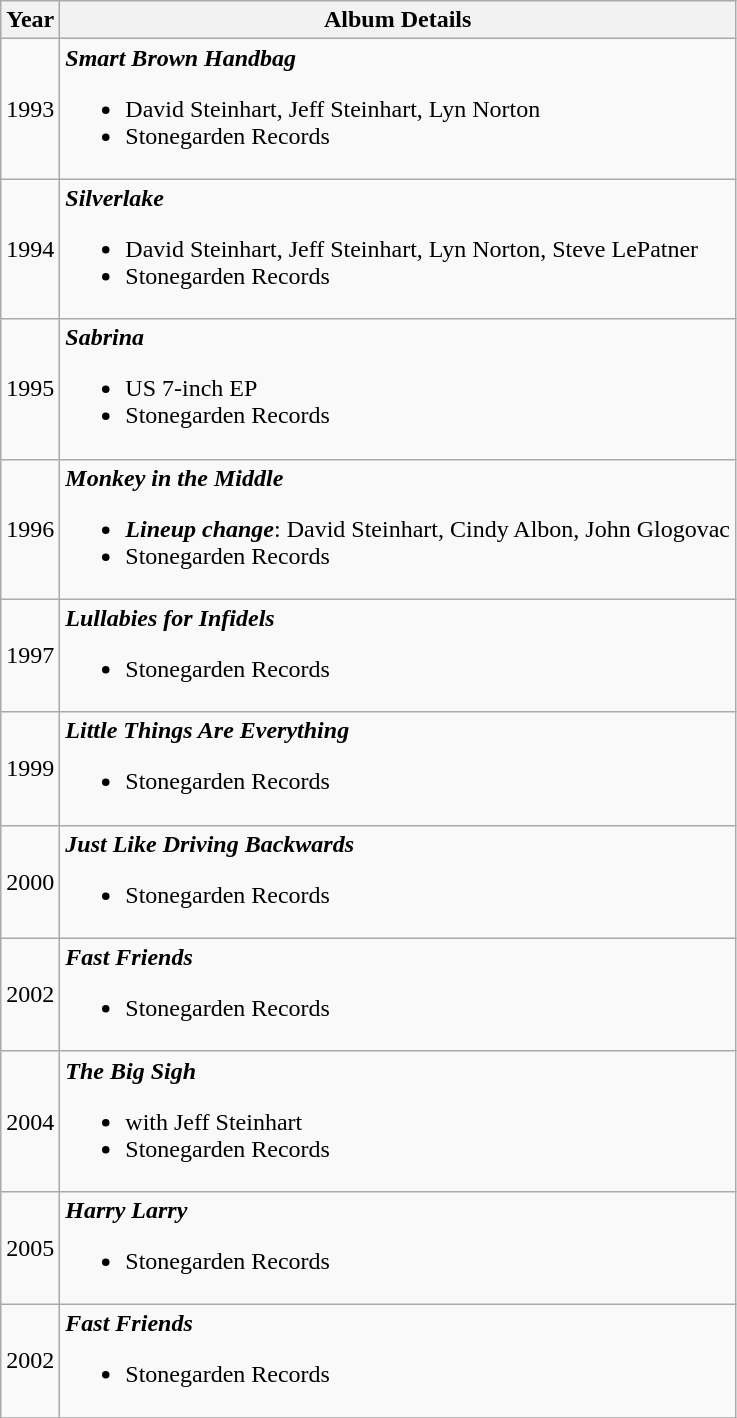<table class="wikitable">
<tr>
<th>Year</th>
<th>Album Details</th>
</tr>
<tr>
<td>1993</td>
<td><strong><em>Smart Brown Handbag</em></strong><br><ul><li>David Steinhart, Jeff Steinhart, Lyn Norton</li><li>Stonegarden Records</li></ul></td>
</tr>
<tr>
<td>1994</td>
<td><strong><em>Silverlake</em></strong><br><ul><li>David Steinhart, Jeff Steinhart, Lyn Norton, Steve LePatner</li><li>Stonegarden Records</li></ul></td>
</tr>
<tr>
<td>1995</td>
<td><strong><em>Sabrina</em></strong><br><ul><li>US 7-inch EP</li><li>Stonegarden Records</li></ul></td>
</tr>
<tr>
<td>1996</td>
<td><strong><em>Monkey in the Middle</em></strong><br><ul><li><strong><em>Lineup change</em></strong>: David Steinhart, Cindy Albon, John Glogovac</li><li>Stonegarden Records</li></ul></td>
</tr>
<tr>
<td>1997</td>
<td><strong><em>Lullabies for Infidels</em></strong><br><ul><li>Stonegarden Records</li></ul></td>
</tr>
<tr>
<td>1999</td>
<td><strong><em>Little Things Are Everything</em></strong><br><ul><li>Stonegarden Records</li></ul></td>
</tr>
<tr>
<td>2000</td>
<td><strong><em>Just Like Driving Backwards</em></strong><br><ul><li>Stonegarden Records</li></ul></td>
</tr>
<tr>
<td>2002</td>
<td><strong><em>Fast Friends</em></strong><br><ul><li>Stonegarden Records</li></ul></td>
</tr>
<tr>
<td>2004</td>
<td><strong><em>The Big Sigh</em></strong><br><ul><li>with Jeff Steinhart</li><li>Stonegarden Records</li></ul></td>
</tr>
<tr>
<td>2005</td>
<td><strong><em>Harry Larry</em></strong><br><ul><li>Stonegarden Records</li></ul></td>
</tr>
<tr>
<td>2002</td>
<td><strong><em>Fast Friends</em></strong><br><ul><li>Stonegarden Records</li></ul></td>
</tr>
<tr>
</tr>
</table>
